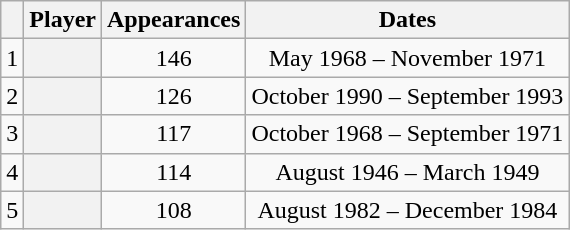<table class="wikitable plainrowheaders sortable" style="text-align: center">
<tr>
<th></th>
<th>Player</th>
<th>Appearances</th>
<th>Dates</th>
</tr>
<tr>
<td>1</td>
<th scope="row"></th>
<td>146</td>
<td>May 1968 – November 1971</td>
</tr>
<tr>
<td>2</td>
<th scope="row"></th>
<td>126</td>
<td>October 1990 – September 1993</td>
</tr>
<tr>
<td>3</td>
<th scope="row"></th>
<td>117</td>
<td>October 1968 – September 1971</td>
</tr>
<tr>
<td>4</td>
<th scope="row"></th>
<td>114</td>
<td>August 1946 – March 1949</td>
</tr>
<tr>
<td>5</td>
<th scope="row"></th>
<td>108</td>
<td>August 1982 – December 1984</td>
</tr>
</table>
